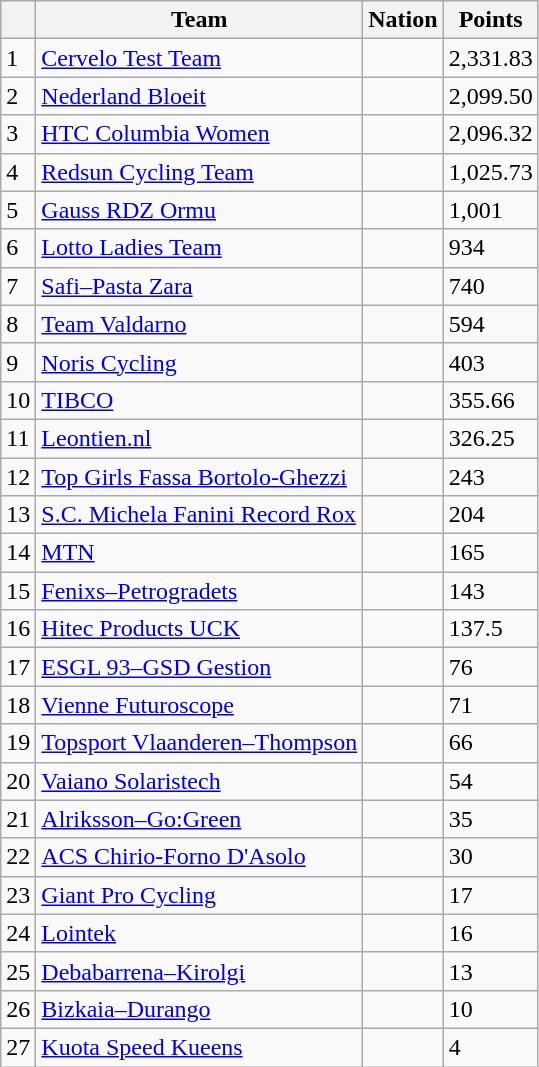<table class="wikitable sortable">
<tr style=background:#ccccff;>
<th></th>
<th>Team</th>
<th>Nation</th>
<th>Points</th>
</tr>
<tr>
<td>1</td>
<td><a href='#'>Cervelo Test Team</a></td>
<td></td>
<td>2,331.83</td>
</tr>
<tr>
<td>2</td>
<td><a href='#'>Nederland Bloeit</a></td>
<td></td>
<td>2,099.50</td>
</tr>
<tr>
<td>3</td>
<td><a href='#'>HTC Columbia Women</a></td>
<td></td>
<td>2,096.32</td>
</tr>
<tr>
<td>4</td>
<td><a href='#'>Redsun Cycling Team</a></td>
<td></td>
<td>1,025.73</td>
</tr>
<tr>
<td>5</td>
<td><a href='#'>Gauss RDZ Ormu</a></td>
<td></td>
<td>1,001</td>
</tr>
<tr>
<td>6</td>
<td><a href='#'>Lotto Ladies Team</a></td>
<td></td>
<td>934</td>
</tr>
<tr>
<td>7</td>
<td><a href='#'>Safi–Pasta Zara</a></td>
<td></td>
<td>740</td>
</tr>
<tr>
<td>8</td>
<td><a href='#'>Team Valdarno</a></td>
<td></td>
<td>594</td>
</tr>
<tr>
<td>9</td>
<td><a href='#'>Noris Cycling</a></td>
<td></td>
<td>403</td>
</tr>
<tr>
<td>10</td>
<td><a href='#'>TIBCO</a></td>
<td></td>
<td>355.66</td>
</tr>
<tr>
<td>11</td>
<td><a href='#'>Leontien.nl</a></td>
<td></td>
<td>326.25</td>
</tr>
<tr>
<td>12</td>
<td><a href='#'>Top Girls Fassa Bortolo-Ghezzi</a></td>
<td></td>
<td>243</td>
</tr>
<tr>
<td>13</td>
<td><a href='#'>S.C. Michela Fanini Record Rox</a></td>
<td></td>
<td>204</td>
</tr>
<tr>
<td>14</td>
<td><a href='#'>MTN</a></td>
<td></td>
<td>165</td>
</tr>
<tr>
<td>15</td>
<td><a href='#'>Fenixs–Petrogradets</a></td>
<td></td>
<td>143</td>
</tr>
<tr>
<td>16</td>
<td><a href='#'>Hitec Products UCK</a></td>
<td></td>
<td>137.5</td>
</tr>
<tr>
<td>17</td>
<td><a href='#'>ESGL 93–GSD Gestion</a></td>
<td></td>
<td>76</td>
</tr>
<tr>
<td>18</td>
<td><a href='#'>Vienne Futuroscope</a></td>
<td></td>
<td>71</td>
</tr>
<tr>
<td>19</td>
<td><a href='#'>Topsport Vlaanderen–Thompson</a></td>
<td></td>
<td>66</td>
</tr>
<tr>
<td>20</td>
<td><a href='#'>Vaiano Solaristech</a></td>
<td></td>
<td>54</td>
</tr>
<tr>
<td>21</td>
<td><a href='#'>Alriksson–Go:Green</a></td>
<td></td>
<td>35</td>
</tr>
<tr>
<td>22</td>
<td><a href='#'>ACS Chirio-Forno D'Asolo</a></td>
<td></td>
<td>30</td>
</tr>
<tr>
<td>23</td>
<td><a href='#'>Giant Pro Cycling</a></td>
<td></td>
<td>17</td>
</tr>
<tr>
<td>24</td>
<td><a href='#'>Lointek</a></td>
<td></td>
<td>16</td>
</tr>
<tr>
<td>25</td>
<td><a href='#'>Debabarrena–Kirolgi</a></td>
<td></td>
<td>13</td>
</tr>
<tr>
<td>26</td>
<td><a href='#'>Bizkaia–Durango</a></td>
<td></td>
<td>10</td>
</tr>
<tr>
<td>27</td>
<td><a href='#'>Kuota Speed Kueens</a></td>
<td></td>
<td>4</td>
</tr>
</table>
